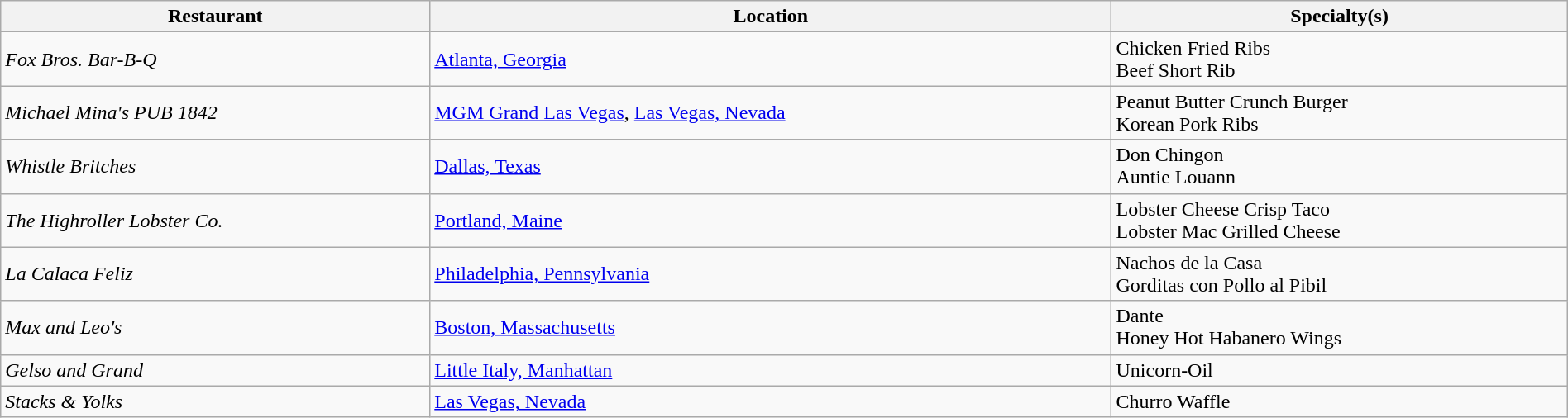<table class="wikitable" style="width:100%;">
<tr>
<th>Restaurant</th>
<th>Location</th>
<th>Specialty(s)</th>
</tr>
<tr>
<td><em>Fox Bros. Bar-B-Q</em></td>
<td><a href='#'>Atlanta, Georgia</a></td>
<td>Chicken Fried Ribs<br>Beef Short Rib</td>
</tr>
<tr>
<td><em>Michael Mina's PUB 1842</em></td>
<td><a href='#'>MGM Grand Las Vegas</a>, <a href='#'>Las Vegas, Nevada</a></td>
<td>Peanut Butter Crunch Burger<br>Korean Pork Ribs</td>
</tr>
<tr>
<td><em>Whistle Britches</em></td>
<td><a href='#'>Dallas, Texas</a></td>
<td>Don Chingon<br>Auntie Louann</td>
</tr>
<tr>
<td><em>The Highroller Lobster Co.</em></td>
<td><a href='#'>Portland, Maine</a></td>
<td>Lobster Cheese Crisp Taco<br>Lobster Mac Grilled Cheese</td>
</tr>
<tr>
<td><em>La Calaca Feliz</em></td>
<td><a href='#'>Philadelphia, Pennsylvania</a></td>
<td>Nachos de la Casa<br>Gorditas con Pollo al Pibil</td>
</tr>
<tr>
<td><em>Max and Leo's</em></td>
<td><a href='#'>Boston, Massachusetts</a></td>
<td>Dante<br>Honey Hot Habanero Wings</td>
</tr>
<tr>
<td><em>Gelso and Grand</em></td>
<td><a href='#'>Little Italy, Manhattan</a></td>
<td>Unicorn-Oil</td>
</tr>
<tr>
<td><em>Stacks & Yolks</em></td>
<td><a href='#'>Las Vegas, Nevada</a></td>
<td>Churro Waffle</td>
</tr>
</table>
